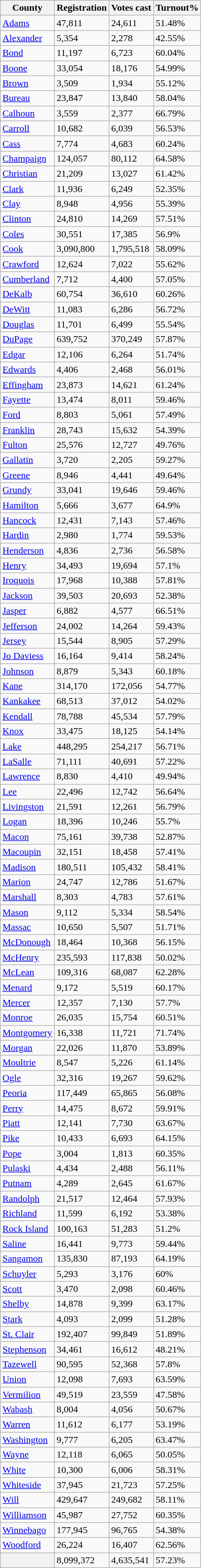<table class="wikitable collapsible collapsed sortable">
<tr>
<th>County</th>
<th>Registration</th>
<th>Votes cast</th>
<th>Turnout%</th>
</tr>
<tr>
<td><a href='#'>Adams</a></td>
<td>47,811</td>
<td>24,611</td>
<td>51.48%</td>
</tr>
<tr>
<td><a href='#'>Alexander</a></td>
<td>5,354</td>
<td>2,278</td>
<td>42.55%</td>
</tr>
<tr>
<td><a href='#'>Bond</a></td>
<td>11,197</td>
<td>6,723</td>
<td>60.04%</td>
</tr>
<tr>
<td><a href='#'>Boone</a></td>
<td>33,054</td>
<td>18,176</td>
<td>54.99%</td>
</tr>
<tr>
<td><a href='#'>Brown</a></td>
<td>3,509</td>
<td>1,934</td>
<td>55.12%</td>
</tr>
<tr>
<td><a href='#'>Bureau</a></td>
<td>23,847</td>
<td>13,840</td>
<td>58.04%</td>
</tr>
<tr>
<td><a href='#'>Calhoun</a></td>
<td>3,559</td>
<td>2,377</td>
<td>66.79%</td>
</tr>
<tr>
<td><a href='#'>Carroll</a></td>
<td>10,682</td>
<td>6,039</td>
<td>56.53%</td>
</tr>
<tr>
<td><a href='#'>Cass</a></td>
<td>7,774</td>
<td>4,683</td>
<td>60.24%</td>
</tr>
<tr>
<td><a href='#'>Champaign</a></td>
<td>124,057</td>
<td>80,112</td>
<td>64.58%</td>
</tr>
<tr>
<td><a href='#'>Christian</a></td>
<td>21,209</td>
<td>13,027</td>
<td>61.42%</td>
</tr>
<tr>
<td><a href='#'>Clark</a></td>
<td>11,936</td>
<td>6,249</td>
<td>52.35%</td>
</tr>
<tr>
<td><a href='#'>Clay</a></td>
<td>8,948</td>
<td>4,956</td>
<td>55.39%</td>
</tr>
<tr>
<td><a href='#'>Clinton</a></td>
<td>24,810</td>
<td>14,269</td>
<td>57.51%</td>
</tr>
<tr>
<td><a href='#'>Coles</a></td>
<td>30,551</td>
<td>17,385</td>
<td>56.9%</td>
</tr>
<tr>
<td><a href='#'>Cook</a></td>
<td>3,090,800</td>
<td>1,795,518</td>
<td>58.09%</td>
</tr>
<tr>
<td><a href='#'>Crawford</a></td>
<td>12,624</td>
<td>7,022</td>
<td>55.62%</td>
</tr>
<tr>
<td><a href='#'>Cumberland</a></td>
<td>7,712</td>
<td>4,400</td>
<td>57.05%</td>
</tr>
<tr>
<td><a href='#'>DeKalb</a></td>
<td>60,754</td>
<td>36,610</td>
<td>60.26%</td>
</tr>
<tr>
<td><a href='#'>DeWitt</a></td>
<td>11,083</td>
<td>6,286</td>
<td>56.72%</td>
</tr>
<tr>
<td><a href='#'>Douglas</a></td>
<td>11,701</td>
<td>6,499</td>
<td>55.54%</td>
</tr>
<tr>
<td><a href='#'>DuPage</a></td>
<td>639,752</td>
<td>370,249</td>
<td>57.87%</td>
</tr>
<tr>
<td><a href='#'>Edgar</a></td>
<td>12,106</td>
<td>6,264</td>
<td>51.74%</td>
</tr>
<tr>
<td><a href='#'>Edwards</a></td>
<td>4,406</td>
<td>2,468</td>
<td>56.01%</td>
</tr>
<tr>
<td><a href='#'>Effingham</a></td>
<td>23,873</td>
<td>14,621</td>
<td>61.24%</td>
</tr>
<tr>
<td><a href='#'>Fayette</a></td>
<td>13,474</td>
<td>8,011</td>
<td>59.46%</td>
</tr>
<tr>
<td><a href='#'>Ford</a></td>
<td>8,803</td>
<td>5,061</td>
<td>57.49%</td>
</tr>
<tr>
<td><a href='#'>Franklin</a></td>
<td>28,743</td>
<td>15,632</td>
<td>54.39%</td>
</tr>
<tr>
<td><a href='#'>Fulton</a></td>
<td>25,576</td>
<td>12,727</td>
<td>49.76%</td>
</tr>
<tr>
<td><a href='#'>Gallatin</a></td>
<td>3,720</td>
<td>2,205</td>
<td>59.27%</td>
</tr>
<tr>
<td><a href='#'>Greene</a></td>
<td>8,946</td>
<td>4,441</td>
<td>49.64%</td>
</tr>
<tr>
<td><a href='#'>Grundy</a></td>
<td>33,041</td>
<td>19,646</td>
<td>59.46%</td>
</tr>
<tr>
<td><a href='#'>Hamilton</a></td>
<td>5,666</td>
<td>3,677</td>
<td>64.9%</td>
</tr>
<tr>
<td><a href='#'>Hancock</a></td>
<td>12,431</td>
<td>7,143</td>
<td>57.46%</td>
</tr>
<tr>
<td><a href='#'>Hardin</a></td>
<td>2,980</td>
<td>1,774</td>
<td>59.53%</td>
</tr>
<tr>
<td><a href='#'>Henderson</a></td>
<td>4,836</td>
<td>2,736</td>
<td>56.58%</td>
</tr>
<tr>
<td><a href='#'>Henry</a></td>
<td>34,493</td>
<td>19,694</td>
<td>57.1%</td>
</tr>
<tr>
<td><a href='#'>Iroquois</a></td>
<td>17,968</td>
<td>10,388</td>
<td>57.81%</td>
</tr>
<tr>
<td><a href='#'>Jackson</a></td>
<td>39,503</td>
<td>20,693</td>
<td>52.38%</td>
</tr>
<tr>
<td><a href='#'>Jasper</a></td>
<td>6,882</td>
<td>4,577</td>
<td>66.51%</td>
</tr>
<tr>
<td><a href='#'>Jefferson</a></td>
<td>24,002</td>
<td>14,264</td>
<td>59.43%</td>
</tr>
<tr>
<td><a href='#'>Jersey</a></td>
<td>15,544</td>
<td>8,905</td>
<td>57.29%</td>
</tr>
<tr>
<td><a href='#'>Jo Daviess</a></td>
<td>16,164</td>
<td>9,414</td>
<td>58.24%</td>
</tr>
<tr>
<td><a href='#'>Johnson</a></td>
<td>8,879</td>
<td>5,343</td>
<td>60.18%</td>
</tr>
<tr>
<td><a href='#'>Kane</a></td>
<td>314,170</td>
<td>172,056</td>
<td>54.77%</td>
</tr>
<tr>
<td><a href='#'>Kankakee</a></td>
<td>68,513</td>
<td>37,012</td>
<td>54.02%</td>
</tr>
<tr>
<td><a href='#'>Kendall</a></td>
<td>78,788</td>
<td>45,534</td>
<td>57.79%</td>
</tr>
<tr>
<td><a href='#'>Knox</a></td>
<td>33,475</td>
<td>18,125</td>
<td>54.14%</td>
</tr>
<tr>
<td><a href='#'>Lake</a></td>
<td>448,295</td>
<td>254,217</td>
<td>56.71%</td>
</tr>
<tr>
<td><a href='#'>LaSalle</a></td>
<td>71,111</td>
<td>40,691</td>
<td>57.22%</td>
</tr>
<tr>
<td><a href='#'>Lawrence</a></td>
<td>8,830</td>
<td>4,410</td>
<td>49.94%</td>
</tr>
<tr>
<td><a href='#'>Lee</a></td>
<td>22,496</td>
<td>12,742</td>
<td>56.64%</td>
</tr>
<tr>
<td><a href='#'>Livingston</a></td>
<td>21,591</td>
<td>12,261</td>
<td>56.79%</td>
</tr>
<tr>
<td><a href='#'>Logan</a></td>
<td>18,396</td>
<td>10,246</td>
<td>55.7%</td>
</tr>
<tr>
<td><a href='#'>Macon</a></td>
<td>75,161</td>
<td>39,738</td>
<td>52.87%</td>
</tr>
<tr>
<td><a href='#'>Macoupin</a></td>
<td>32,151</td>
<td>18,458</td>
<td>57.41%</td>
</tr>
<tr>
<td><a href='#'>Madison</a></td>
<td>180,511</td>
<td>105,432</td>
<td>58.41%</td>
</tr>
<tr>
<td><a href='#'>Marion</a></td>
<td>24,747</td>
<td>12,786</td>
<td>51.67%</td>
</tr>
<tr>
<td><a href='#'>Marshall</a></td>
<td>8,303</td>
<td>4,783</td>
<td>57.61%</td>
</tr>
<tr>
<td><a href='#'>Mason</a></td>
<td>9,112</td>
<td>5,334</td>
<td>58.54%</td>
</tr>
<tr>
<td><a href='#'>Massac</a></td>
<td>10,650</td>
<td>5,507</td>
<td>51.71%</td>
</tr>
<tr>
<td><a href='#'>McDonough</a></td>
<td>18,464</td>
<td>10,368</td>
<td>56.15%</td>
</tr>
<tr>
<td><a href='#'>McHenry</a></td>
<td>235,593</td>
<td>117,838</td>
<td>50.02%</td>
</tr>
<tr>
<td><a href='#'>McLean</a></td>
<td>109,316</td>
<td>68,087</td>
<td>62.28%</td>
</tr>
<tr>
<td><a href='#'>Menard</a></td>
<td>9,172</td>
<td>5,519</td>
<td>60.17%</td>
</tr>
<tr>
<td><a href='#'>Mercer</a></td>
<td>12,357</td>
<td>7,130</td>
<td>57.7%</td>
</tr>
<tr>
<td><a href='#'>Monroe</a></td>
<td>26,035</td>
<td>15,754</td>
<td>60.51%</td>
</tr>
<tr>
<td><a href='#'>Montgomery</a></td>
<td>16,338</td>
<td>11,721</td>
<td>71.74%</td>
</tr>
<tr>
<td><a href='#'>Morgan</a></td>
<td>22,026</td>
<td>11,870</td>
<td>53.89%</td>
</tr>
<tr>
<td><a href='#'>Moultrie</a></td>
<td>8,547</td>
<td>5,226</td>
<td>61.14%</td>
</tr>
<tr>
<td><a href='#'>Ogle</a></td>
<td>32,316</td>
<td>19,267</td>
<td>59.62%</td>
</tr>
<tr>
<td><a href='#'>Peoria</a></td>
<td>117,449</td>
<td>65,865</td>
<td>56.08%</td>
</tr>
<tr>
<td><a href='#'>Perry</a></td>
<td>14,475</td>
<td>8,672</td>
<td>59.91%</td>
</tr>
<tr>
<td><a href='#'>Piatt</a></td>
<td>12,141</td>
<td>7,730</td>
<td>63.67%</td>
</tr>
<tr>
<td><a href='#'>Pike</a></td>
<td>10,433</td>
<td>6,693</td>
<td>64.15%</td>
</tr>
<tr>
<td><a href='#'>Pope</a></td>
<td>3,004</td>
<td>1,813</td>
<td>60.35%</td>
</tr>
<tr>
<td><a href='#'>Pulaski</a></td>
<td>4,434</td>
<td>2,488</td>
<td>56.11%</td>
</tr>
<tr>
<td><a href='#'>Putnam</a></td>
<td>4,289</td>
<td>2,645</td>
<td>61.67%</td>
</tr>
<tr>
<td><a href='#'>Randolph</a></td>
<td>21,517</td>
<td>12,464</td>
<td>57.93%</td>
</tr>
<tr>
<td><a href='#'>Richland</a></td>
<td>11,599</td>
<td>6,192</td>
<td>53.38%</td>
</tr>
<tr>
<td><a href='#'>Rock Island</a></td>
<td>100,163</td>
<td>51,283</td>
<td>51.2%</td>
</tr>
<tr>
<td><a href='#'>Saline</a></td>
<td>16,441</td>
<td>9,773</td>
<td>59.44%</td>
</tr>
<tr>
<td><a href='#'>Sangamon</a></td>
<td>135,830</td>
<td>87,193</td>
<td>64.19%</td>
</tr>
<tr>
<td><a href='#'>Schuyler</a></td>
<td>5,293</td>
<td>3,176</td>
<td>60%</td>
</tr>
<tr>
<td><a href='#'>Scott</a></td>
<td>3,470</td>
<td>2,098</td>
<td>60.46%</td>
</tr>
<tr>
<td><a href='#'>Shelby</a></td>
<td>14,878</td>
<td>9,399</td>
<td>63.17%</td>
</tr>
<tr>
<td><a href='#'>Stark</a></td>
<td>4,093</td>
<td>2,099</td>
<td>51.28%</td>
</tr>
<tr>
<td><a href='#'>St. Clair</a></td>
<td>192,407</td>
<td>99,849</td>
<td>51.89%</td>
</tr>
<tr>
<td><a href='#'>Stephenson</a></td>
<td>34,461</td>
<td>16,612</td>
<td>48.21%</td>
</tr>
<tr>
<td><a href='#'>Tazewell</a></td>
<td>90,595</td>
<td>52,368</td>
<td>57.8%</td>
</tr>
<tr>
<td><a href='#'>Union</a></td>
<td>12,098</td>
<td>7,693</td>
<td>63.59%</td>
</tr>
<tr>
<td><a href='#'>Vermilion</a></td>
<td>49,519</td>
<td>23,559</td>
<td>47.58%</td>
</tr>
<tr>
<td><a href='#'>Wabash</a></td>
<td>8,004</td>
<td>4,056</td>
<td>50.67%</td>
</tr>
<tr>
<td><a href='#'>Warren</a></td>
<td>11,612</td>
<td>6,177</td>
<td>53.19%</td>
</tr>
<tr>
<td><a href='#'>Washington</a></td>
<td>9,777</td>
<td>6,205</td>
<td>63.47%</td>
</tr>
<tr>
<td><a href='#'>Wayne</a></td>
<td>12,118</td>
<td>6,065</td>
<td>50.05%</td>
</tr>
<tr>
<td><a href='#'>White</a></td>
<td>10,300</td>
<td>6,006</td>
<td>58.31%</td>
</tr>
<tr>
<td><a href='#'>Whiteside</a></td>
<td>37,945</td>
<td>21,723</td>
<td>57.25%</td>
</tr>
<tr>
<td><a href='#'>Will</a></td>
<td>429,647</td>
<td>249,682</td>
<td>58.11%</td>
</tr>
<tr>
<td><a href='#'>Williamson</a></td>
<td>45,987</td>
<td>27,752</td>
<td>60.35%</td>
</tr>
<tr>
<td><a href='#'>Winnebago</a></td>
<td>177,945</td>
<td>96,765</td>
<td>54.38%</td>
</tr>
<tr>
<td><a href='#'>Woodford</a></td>
<td>26,224</td>
<td>16,407</td>
<td>62.56%</td>
</tr>
<tr>
<th></th>
<td>8,099,372</td>
<td>4,635,541</td>
<td>57.23%</td>
</tr>
</table>
